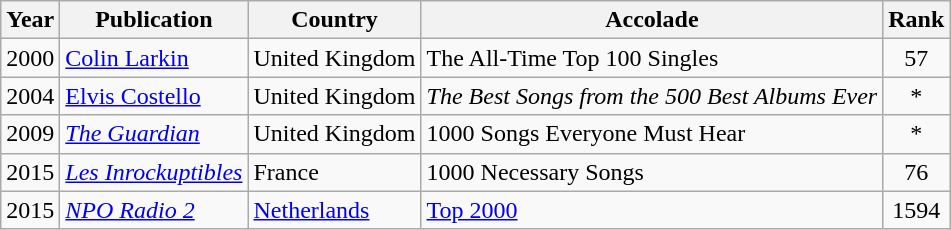<table class="wikitable">
<tr>
<th>Year</th>
<th>Publication</th>
<th>Country</th>
<th>Accolade</th>
<th>Rank</th>
</tr>
<tr>
<td>2000</td>
<td><a href='#'>Colin Larkin</a></td>
<td>United Kingdom</td>
<td>The All-Time Top 100 Singles</td>
<td style="text-align:center;">57</td>
</tr>
<tr>
<td>2004</td>
<td><a href='#'>Elvis Costello</a></td>
<td>United Kingdom</td>
<td><em>The Best Songs from the 500 Best Albums Ever</em></td>
<td style="text-align:center;">*</td>
</tr>
<tr>
<td>2009</td>
<td><em><a href='#'>The Guardian</a></em></td>
<td>United Kingdom</td>
<td>1000 Songs Everyone Must Hear</td>
<td style="text-align:center;">*</td>
</tr>
<tr>
<td>2015</td>
<td><em><a href='#'>Les Inrockuptibles</a></em></td>
<td>France</td>
<td>1000 Necessary Songs</td>
<td style="text-align:center;">76</td>
</tr>
<tr>
<td>2015</td>
<td><em><a href='#'>NPO Radio 2</a></em></td>
<td><a href='#'>Netherlands</a></td>
<td><a href='#'>Top 2000</a></td>
<td style="text-align:center;">1594</td>
</tr>
</table>
